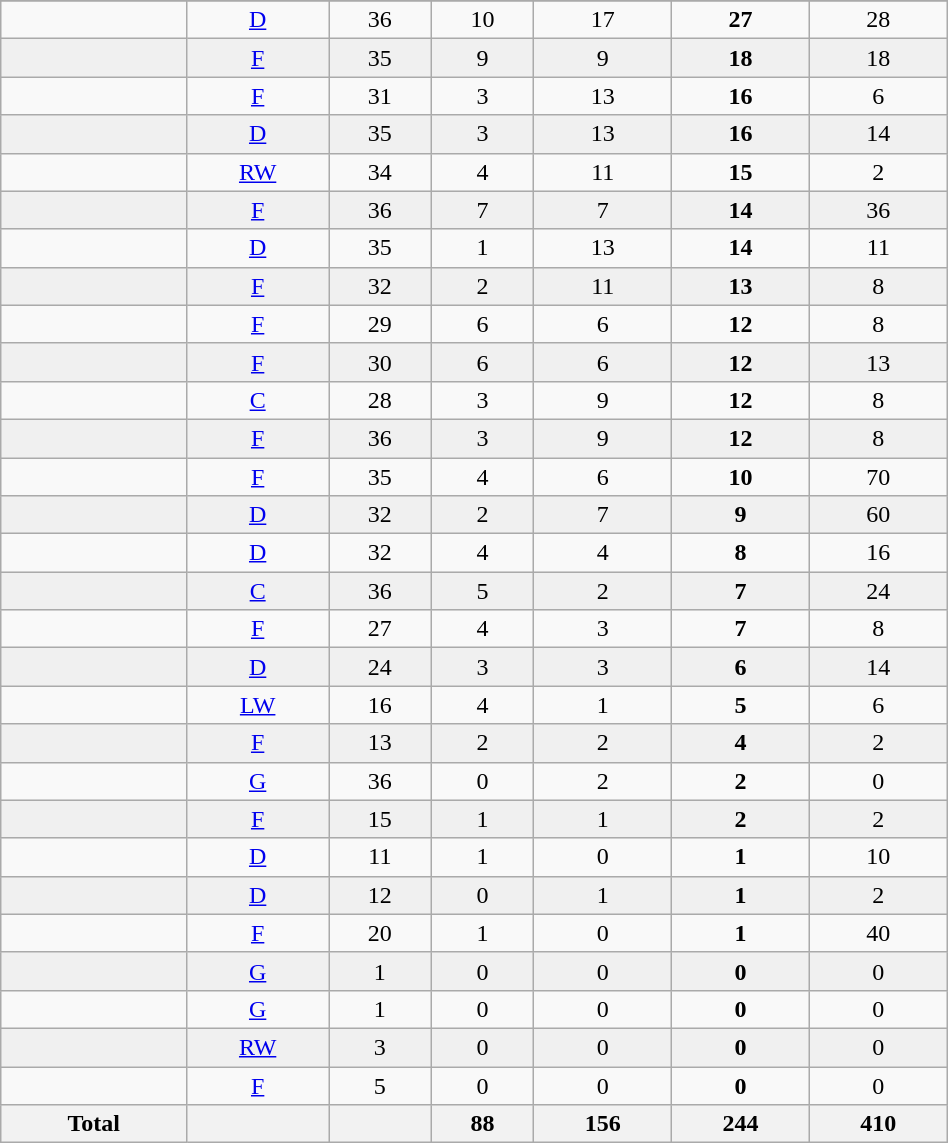<table class="wikitable sortable" width ="50%">
<tr align="center">
</tr>
<tr align="center" bgcolor="">
<td></td>
<td><a href='#'>D</a></td>
<td>36</td>
<td>10</td>
<td>17</td>
<td><strong>27</strong></td>
<td>28</td>
</tr>
<tr align="center" bgcolor="f0f0f0">
<td></td>
<td><a href='#'>F</a></td>
<td>35</td>
<td>9</td>
<td>9</td>
<td><strong>18</strong></td>
<td>18</td>
</tr>
<tr align="center" bgcolor="">
<td></td>
<td><a href='#'>F</a></td>
<td>31</td>
<td>3</td>
<td>13</td>
<td><strong>16</strong></td>
<td>6</td>
</tr>
<tr align="center" bgcolor="f0f0f0">
<td></td>
<td><a href='#'>D</a></td>
<td>35</td>
<td>3</td>
<td>13</td>
<td><strong>16</strong></td>
<td>14</td>
</tr>
<tr align="center" bgcolor="">
<td></td>
<td><a href='#'>RW</a></td>
<td>34</td>
<td>4</td>
<td>11</td>
<td><strong>15</strong></td>
<td>2</td>
</tr>
<tr align="center" bgcolor="f0f0f0">
<td></td>
<td><a href='#'>F</a></td>
<td>36</td>
<td>7</td>
<td>7</td>
<td><strong>14</strong></td>
<td>36</td>
</tr>
<tr align="center" bgcolor="">
<td></td>
<td><a href='#'>D</a></td>
<td>35</td>
<td>1</td>
<td>13</td>
<td><strong>14</strong></td>
<td>11</td>
</tr>
<tr align="center" bgcolor="f0f0f0">
<td></td>
<td><a href='#'>F</a></td>
<td>32</td>
<td>2</td>
<td>11</td>
<td><strong>13</strong></td>
<td>8</td>
</tr>
<tr align="center" bgcolor="">
<td></td>
<td><a href='#'>F</a></td>
<td>29</td>
<td>6</td>
<td>6</td>
<td><strong>12</strong></td>
<td>8</td>
</tr>
<tr align="center" bgcolor="f0f0f0">
<td></td>
<td><a href='#'>F</a></td>
<td>30</td>
<td>6</td>
<td>6</td>
<td><strong>12</strong></td>
<td>13</td>
</tr>
<tr align="center" bgcolor="">
<td></td>
<td><a href='#'>C</a></td>
<td>28</td>
<td>3</td>
<td>9</td>
<td><strong>12</strong></td>
<td>8</td>
</tr>
<tr align="center" bgcolor="f0f0f0">
<td></td>
<td><a href='#'>F</a></td>
<td>36</td>
<td>3</td>
<td>9</td>
<td><strong>12</strong></td>
<td>8</td>
</tr>
<tr align="center" bgcolor="">
<td></td>
<td><a href='#'>F</a></td>
<td>35</td>
<td>4</td>
<td>6</td>
<td><strong>10</strong></td>
<td>70</td>
</tr>
<tr align="center" bgcolor="f0f0f0">
<td></td>
<td><a href='#'>D</a></td>
<td>32</td>
<td>2</td>
<td>7</td>
<td><strong>9</strong></td>
<td>60</td>
</tr>
<tr align="center" bgcolor="">
<td></td>
<td><a href='#'>D</a></td>
<td>32</td>
<td>4</td>
<td>4</td>
<td><strong>8</strong></td>
<td>16</td>
</tr>
<tr align="center" bgcolor="f0f0f0">
<td></td>
<td><a href='#'>C</a></td>
<td>36</td>
<td>5</td>
<td>2</td>
<td><strong>7</strong></td>
<td>24</td>
</tr>
<tr align="center" bgcolor="">
<td></td>
<td><a href='#'>F</a></td>
<td>27</td>
<td>4</td>
<td>3</td>
<td><strong>7</strong></td>
<td>8</td>
</tr>
<tr align="center" bgcolor="f0f0f0">
<td></td>
<td><a href='#'>D</a></td>
<td>24</td>
<td>3</td>
<td>3</td>
<td><strong>6</strong></td>
<td>14</td>
</tr>
<tr align="center" bgcolor="">
<td></td>
<td><a href='#'>LW</a></td>
<td>16</td>
<td>4</td>
<td>1</td>
<td><strong>5</strong></td>
<td>6</td>
</tr>
<tr align="center" bgcolor="f0f0f0">
<td></td>
<td><a href='#'>F</a></td>
<td>13</td>
<td>2</td>
<td>2</td>
<td><strong>4</strong></td>
<td>2</td>
</tr>
<tr align="center" bgcolor="">
<td></td>
<td><a href='#'>G</a></td>
<td>36</td>
<td>0</td>
<td>2</td>
<td><strong>2</strong></td>
<td>0</td>
</tr>
<tr align="center" bgcolor="f0f0f0">
<td></td>
<td><a href='#'>F</a></td>
<td>15</td>
<td>1</td>
<td>1</td>
<td><strong>2</strong></td>
<td>2</td>
</tr>
<tr align="center" bgcolor="">
<td></td>
<td><a href='#'>D</a></td>
<td>11</td>
<td>1</td>
<td>0</td>
<td><strong>1</strong></td>
<td>10</td>
</tr>
<tr align="center" bgcolor="f0f0f0">
<td></td>
<td><a href='#'>D</a></td>
<td>12</td>
<td>0</td>
<td>1</td>
<td><strong>1</strong></td>
<td>2</td>
</tr>
<tr align="center" bgcolor="">
<td></td>
<td><a href='#'>F</a></td>
<td>20</td>
<td>1</td>
<td>0</td>
<td><strong>1</strong></td>
<td>40</td>
</tr>
<tr align="center" bgcolor="f0f0f0">
<td></td>
<td><a href='#'>G</a></td>
<td>1</td>
<td>0</td>
<td>0</td>
<td><strong>0</strong></td>
<td>0</td>
</tr>
<tr align="center" bgcolor="">
<td></td>
<td><a href='#'>G</a></td>
<td>1</td>
<td>0</td>
<td>0</td>
<td><strong>0</strong></td>
<td>0</td>
</tr>
<tr align="center" bgcolor="f0f0f0">
<td></td>
<td><a href='#'>RW</a></td>
<td>3</td>
<td>0</td>
<td>0</td>
<td><strong>0</strong></td>
<td>0</td>
</tr>
<tr align="center" bgcolor="">
<td></td>
<td><a href='#'>F</a></td>
<td>5</td>
<td>0</td>
<td>0</td>
<td><strong>0</strong></td>
<td>0</td>
</tr>
<tr>
<th>Total</th>
<th></th>
<th></th>
<th>88</th>
<th>156</th>
<th>244</th>
<th>410</th>
</tr>
</table>
